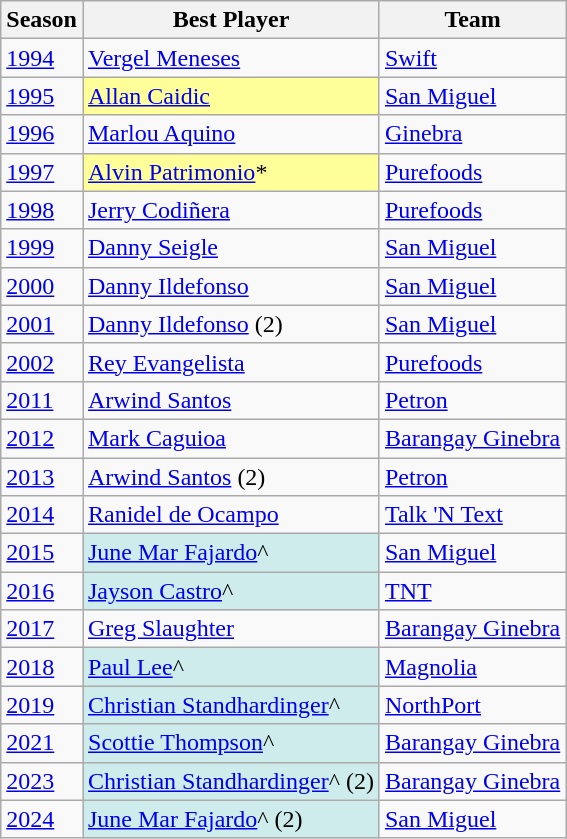<table class="wikitable">
<tr>
<th>Season</th>
<th>Best Player</th>
<th>Team</th>
</tr>
<tr>
<td><a href='#'>1994</a></td>
<td><a href='#'>Vergel Meneses</a></td>
<td><a href='#'>Swift</a></td>
</tr>
<tr>
<td><a href='#'>1995</a></td>
<td !scope="row" style="background-color:#FFFF99"><a href='#'>Allan Caidic</a></td>
<td><a href='#'>San Miguel</a></td>
</tr>
<tr>
<td><a href='#'>1996</a></td>
<td><a href='#'>Marlou Aquino</a></td>
<td><a href='#'>Ginebra</a></td>
</tr>
<tr>
<td><a href='#'>1997</a></td>
<td !scope="row" style="background-color:#FFFF99"><a href='#'>Alvin Patrimonio</a>*</td>
<td><a href='#'>Purefoods</a></td>
</tr>
<tr>
<td><a href='#'>1998</a></td>
<td><a href='#'>Jerry Codiñera</a></td>
<td><a href='#'>Purefoods</a></td>
</tr>
<tr>
<td><a href='#'>1999</a></td>
<td><a href='#'>Danny Seigle</a></td>
<td><a href='#'>San Miguel</a></td>
</tr>
<tr>
<td><a href='#'>2000</a></td>
<td><a href='#'>Danny Ildefonso</a></td>
<td><a href='#'>San Miguel</a></td>
</tr>
<tr>
<td><a href='#'>2001</a></td>
<td><a href='#'>Danny Ildefonso</a> (2)</td>
<td><a href='#'>San Miguel</a></td>
</tr>
<tr>
<td><a href='#'>2002</a></td>
<td><a href='#'>Rey Evangelista</a></td>
<td><a href='#'>Purefoods</a></td>
</tr>
<tr>
<td><a href='#'>2011</a></td>
<td><a href='#'>Arwind Santos</a></td>
<td><a href='#'>Petron</a></td>
</tr>
<tr>
<td><a href='#'>2012</a></td>
<td><a href='#'>Mark Caguioa</a></td>
<td><a href='#'>Barangay Ginebra</a></td>
</tr>
<tr>
<td><a href='#'>2013</a></td>
<td><a href='#'>Arwind Santos</a> (2)</td>
<td><a href='#'>Petron</a></td>
</tr>
<tr>
<td><a href='#'>2014</a></td>
<td><a href='#'>Ranidel de Ocampo</a></td>
<td><a href='#'>Talk 'N Text</a></td>
</tr>
<tr>
<td><a href='#'>2015</a></td>
<td style="background-color:#CFECEC"><a href='#'>June Mar Fajardo</a>^</td>
<td><a href='#'>San Miguel</a></td>
</tr>
<tr>
<td><a href='#'>2016</a></td>
<td style="background-color:#CFECEC"><a href='#'>Jayson Castro</a>^</td>
<td><a href='#'>TNT</a></td>
</tr>
<tr>
<td><a href='#'>2017</a></td>
<td><a href='#'>Greg Slaughter</a></td>
<td><a href='#'>Barangay Ginebra</a></td>
</tr>
<tr>
<td><a href='#'>2018</a></td>
<td style="background-color:#CFECEC"><a href='#'>Paul Lee</a>^</td>
<td><a href='#'>Magnolia</a></td>
</tr>
<tr>
<td><a href='#'>2019</a></td>
<td style="background-color:#CFECEC"><a href='#'>Christian Standhardinger</a>^</td>
<td><a href='#'>NorthPort</a></td>
</tr>
<tr>
<td><a href='#'>2021</a></td>
<td style="background-color:#CFECEC"><a href='#'>Scottie Thompson</a>^</td>
<td><a href='#'>Barangay Ginebra</a></td>
</tr>
<tr>
<td><a href='#'>2023</a></td>
<td style="background-color:#CFECEC"><a href='#'>Christian Standhardinger</a>^ (2)</td>
<td><a href='#'>Barangay Ginebra</a></td>
</tr>
<tr>
<td><a href='#'>2024</a></td>
<td style="background-color:#CFECEC"><a href='#'>June Mar Fajardo</a>^ (2)</td>
<td><a href='#'>San Miguel</a></td>
</tr>
</table>
